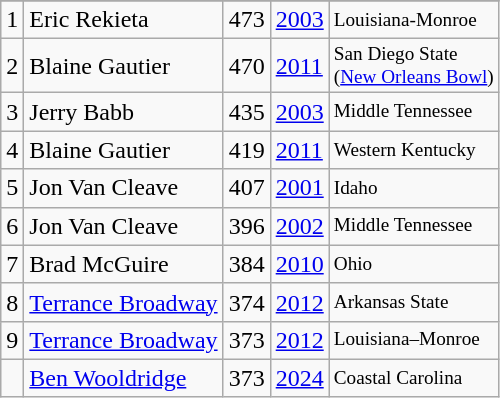<table class="wikitable">
<tr>
</tr>
<tr>
<td>1</td>
<td>Eric Rekieta</td>
<td>473</td>
<td><a href='#'>2003</a></td>
<td style="font-size:80%;">Louisiana-Monroe</td>
</tr>
<tr>
<td>2</td>
<td>Blaine Gautier</td>
<td>470</td>
<td><a href='#'>2011</a></td>
<td style="font-size:80%;">San Diego State<br>(<a href='#'>New Orleans Bowl</a>)</td>
</tr>
<tr>
<td>3</td>
<td>Jerry Babb</td>
<td>435</td>
<td><a href='#'>2003</a></td>
<td style="font-size:80%;">Middle Tennessee</td>
</tr>
<tr>
<td>4</td>
<td>Blaine Gautier</td>
<td>419</td>
<td><a href='#'>2011</a></td>
<td style="font-size:80%;">Western Kentucky</td>
</tr>
<tr>
<td>5</td>
<td>Jon Van Cleave</td>
<td>407</td>
<td><a href='#'>2001</a></td>
<td style="font-size:80%;">Idaho</td>
</tr>
<tr>
<td>6</td>
<td>Jon Van Cleave</td>
<td>396</td>
<td><a href='#'>2002</a></td>
<td style="font-size:80%;">Middle Tennessee</td>
</tr>
<tr>
<td>7</td>
<td>Brad McGuire</td>
<td>384</td>
<td><a href='#'>2010</a></td>
<td style="font-size:80%;">Ohio</td>
</tr>
<tr>
<td>8</td>
<td><a href='#'>Terrance Broadway</a></td>
<td>374</td>
<td><a href='#'>2012</a></td>
<td style="font-size:80%;">Arkansas State</td>
</tr>
<tr>
<td>9</td>
<td><a href='#'>Terrance Broadway</a></td>
<td>373</td>
<td><a href='#'>2012</a></td>
<td style="font-size:80%;">Louisiana–Monroe</td>
</tr>
<tr>
<td></td>
<td><a href='#'>Ben Wooldridge</a></td>
<td>373</td>
<td><a href='#'>2024</a></td>
<td style="font-size:80%;">Coastal Carolina</td>
</tr>
</table>
